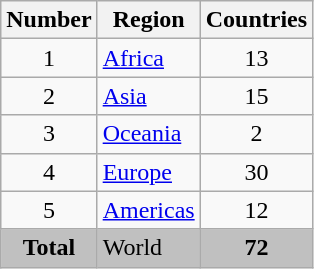<table class="wikitable sortable">
<tr>
<th>Number</th>
<th>Region</th>
<th>Countries</th>
</tr>
<tr>
<td align=center>1</td>
<td><a href='#'>Africa</a></td>
<td align=center>13</td>
</tr>
<tr>
<td align=center>2</td>
<td><a href='#'>Asia</a></td>
<td align=center>15</td>
</tr>
<tr>
<td align=center>3</td>
<td><a href='#'>Oceania</a></td>
<td align=center>2</td>
</tr>
<tr>
<td align=center>4</td>
<td><a href='#'>Europe</a></td>
<td align=center>30</td>
</tr>
<tr>
<td align=center>5</td>
<td><a href='#'>Americas</a></td>
<td align=center>12</td>
</tr>
<tr style="background:silver;">
<td align=center><strong>Total</strong></td>
<td>World</td>
<td align=center><strong>72</strong></td>
</tr>
</table>
